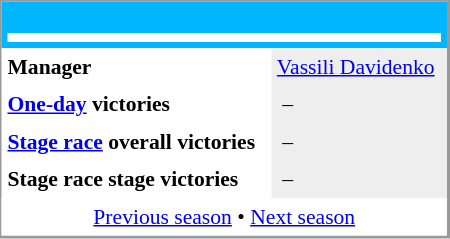<table align="right" cellpadding="4" cellspacing="0" style="margin-left:1em; width:300px; font-size:90%; border:1px solid #999; border-right-width:2px; border-bottom-width:2px; background-color:white;">
<tr>
<th colspan="2" style="background-color:#00B6FF;"><br><table style="background:#FFFFFF;text-align:center;width:100%;">
<tr>
<td style="background:#FFFFFF;" align="center" width="100%"><span></span></td>
<td padding=15px></td>
</tr>
</table>
</th>
</tr>
<tr>
<td><strong>Manager</strong></td>
<td bgcolor=#EEEEEE><a href='#'>Vassili Davidenko</a></td>
</tr>
<tr>
<td><strong><a href='#'>One-day</a> victories</strong></td>
<td bgcolor=#EEEEEE> –</td>
</tr>
<tr>
<td><strong><a href='#'>Stage race</a> overall victories</strong></td>
<td bgcolor=#EEEEEE> –</td>
</tr>
<tr>
<td><strong>Stage race stage victories</strong></td>
<td bgcolor=#EEEEEE> –</td>
</tr>
<tr>
<td colspan="2" bgcolor="white" align="center"><a href='#'>Previous season</a> • <a href='#'>Next season</a></td>
</tr>
</table>
